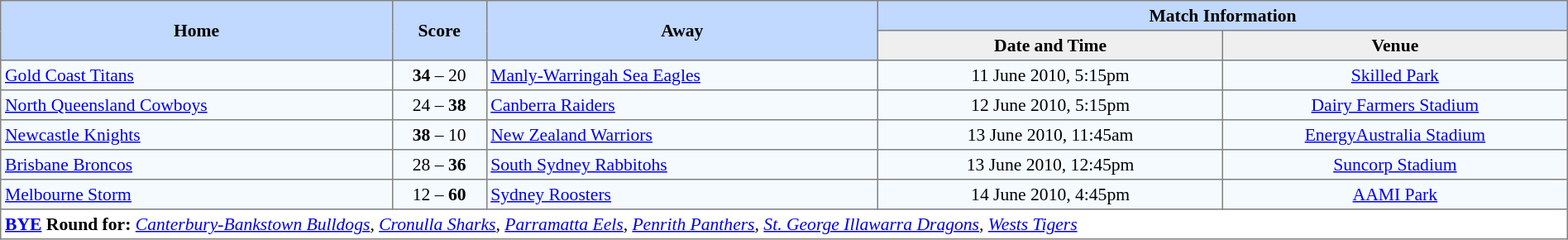<table border="1" cellpadding="3" cellspacing="0" style="border-collapse:collapse; font-size:90%; text-align:center; width:100%;">
<tr style="background:#c1d8ff;">
<th rowspan="2" style="width:25%;">Home</th>
<th rowspan="2" style="width:6%;">Score</th>
<th rowspan="2" style="width:25%;">Away</th>
<th colspan=6>Match Information</th>
</tr>
<tr style="background:#efefef;">
<th width=22%>Date and Time</th>
<th width=22%>Venue</th>
</tr>
<tr style="text-align:center; background:#f5faff;">
<td align=left> <a href='#'>Gold Coast Titans</a></td>
<td><strong>34</strong> – 20</td>
<td align=left> <a href='#'>Manly-Warringah Sea Eagles</a></td>
<td>11 June 2010, 5:15pm</td>
<td><a href='#'>Skilled Park</a></td>
</tr>
<tr style="text-align:center; background:#f5faff;">
<td align=left> <a href='#'>North Queensland Cowboys</a></td>
<td>24 – <strong>38</strong></td>
<td align=left> <a href='#'>Canberra Raiders</a></td>
<td>12 June 2010, 5:15pm</td>
<td><a href='#'>Dairy Farmers Stadium</a></td>
</tr>
<tr style="text-align:center; background:#f5faff;">
<td align=left> <a href='#'>Newcastle Knights</a></td>
<td><strong>38</strong> – 10</td>
<td align=left> <a href='#'>New Zealand Warriors</a></td>
<td>13 June 2010, 11:45am</td>
<td><a href='#'>EnergyAustralia Stadium</a></td>
</tr>
<tr style="text-align:center; background:#f5faff;">
<td align=left> <a href='#'>Brisbane Broncos</a></td>
<td>28 – <strong>36</strong></td>
<td align=left> <a href='#'>South Sydney Rabbitohs</a></td>
<td>13 June 2010, 12:45pm</td>
<td><a href='#'>Suncorp Stadium</a></td>
</tr>
<tr style="text-align:center; background:#f5faff;">
<td align=left> <a href='#'>Melbourne Storm</a></td>
<td>12 – <strong>60</strong></td>
<td align=left> <a href='#'>Sydney Roosters</a></td>
<td>14 June 2010, 4:45pm</td>
<td><a href='#'>AAMI Park</a></td>
</tr>
<tr>
<td colspan="5" style="text-align:left;"><strong><a href='#'>BYE</a> Round for:</strong> <em> <a href='#'>Canterbury-Bankstown Bulldogs</a>,  <a href='#'>Cronulla Sharks</a>,  <a href='#'>Parramatta Eels</a>,  <a href='#'>Penrith Panthers</a>,  <a href='#'>St. George Illawarra Dragons</a>,  <a href='#'>Wests Tigers</a></em></td>
</tr>
</table>
